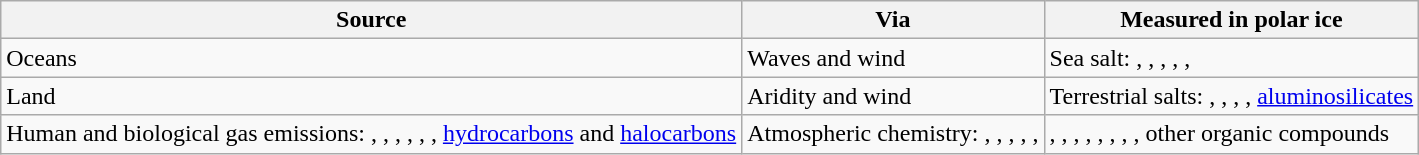<table class="wikitable">
<tr>
<th>Source</th>
<th>Via</th>
<th>Measured in polar ice</th>
</tr>
<tr>
<td>Oceans</td>
<td>Waves and wind</td>
<td>Sea salt: , , , , , </td>
</tr>
<tr>
<td>Land</td>
<td>Aridity and wind</td>
<td>Terrestrial salts: , , , , <a href='#'>aluminosilicates</a></td>
</tr>
<tr>
<td>Human and biological gas emissions: , , , , , , <a href='#'>hydrocarbons</a> and <a href='#'>halocarbons</a></td>
<td>Atmospheric chemistry: , , , , ,</td>
<td>, , , , , , , , other organic compounds</td>
</tr>
</table>
